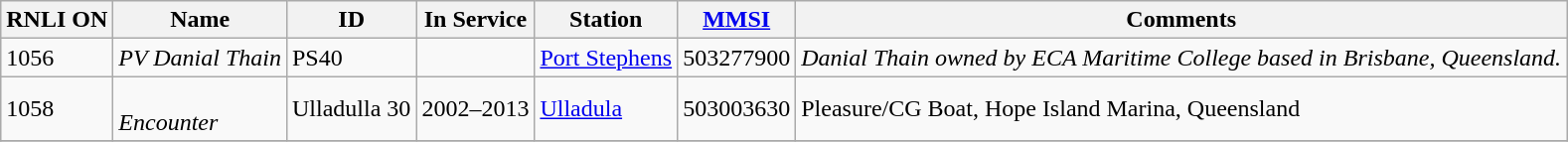<table class="wikitable">
<tr>
<th>RNLI ON</th>
<th>Name</th>
<th>ID</th>
<th>In Service</th>
<th>Station</th>
<th><a href='#'>MMSI</a></th>
<th>Comments</th>
</tr>
<tr>
<td>1056</td>
<td><em>PV Danial Thain</em></td>
<td>PS40</td>
<td></td>
<td><a href='#'>Port Stephens</a></td>
<td>503277900</td>
<td><em>Danial Thain owned by ECA Maritime College based in Brisbane, Queensland.</em></td>
</tr>
<tr>
<td>1058</td>
<td><br><em>Encounter</em></td>
<td>Ulladulla 30</td>
<td>2002–2013</td>
<td><a href='#'>Ulladula</a></td>
<td>503003630</td>
<td>Pleasure/CG Boat, Hope Island Marina, Queensland</td>
</tr>
<tr>
</tr>
</table>
